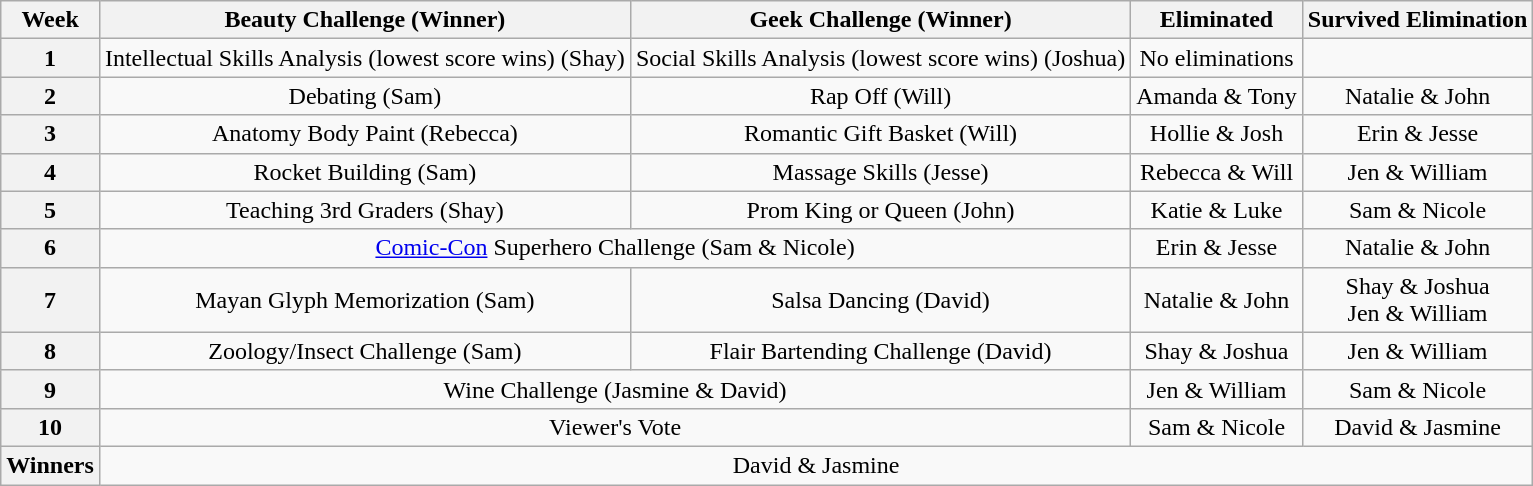<table class="wikitable" style="text-align: center">
<tr>
<th>Week</th>
<th>Beauty Challenge (Winner)</th>
<th>Geek Challenge (Winner)</th>
<th>Eliminated</th>
<th>Survived Elimination</th>
</tr>
<tr>
<th>1</th>
<td>Intellectual Skills Analysis (lowest score wins) (Shay)</td>
<td>Social Skills Analysis (lowest score wins) (Joshua)</td>
<td>No eliminations</td>
<td></td>
</tr>
<tr>
<th>2</th>
<td>Debating (Sam)</td>
<td>Rap Off (Will)</td>
<td>Amanda & Tony</td>
<td>Natalie & John</td>
</tr>
<tr>
<th>3</th>
<td>Anatomy Body Paint (Rebecca)</td>
<td>Romantic Gift Basket (Will)</td>
<td>Hollie & Josh</td>
<td>Erin & Jesse</td>
</tr>
<tr>
<th>4</th>
<td>Rocket Building (Sam)</td>
<td>Massage Skills (Jesse)</td>
<td>Rebecca & Will</td>
<td>Jen & William</td>
</tr>
<tr>
<th>5</th>
<td>Teaching 3rd Graders (Shay)</td>
<td>Prom King or Queen (John)</td>
<td>Katie & Luke</td>
<td>Sam & Nicole</td>
</tr>
<tr>
<th>6</th>
<td colspan="2"><a href='#'>Comic-Con</a> Superhero Challenge (Sam & Nicole)</td>
<td>Erin & Jesse</td>
<td>Natalie & John</td>
</tr>
<tr>
<th>7</th>
<td>Mayan Glyph Memorization (Sam)</td>
<td>Salsa Dancing (David)</td>
<td>Natalie & John</td>
<td>Shay & Joshua<br>Jen & William</td>
</tr>
<tr>
<th>8</th>
<td>Zoology/Insect Challenge (Sam)</td>
<td>Flair Bartending Challenge (David)</td>
<td>Shay & Joshua</td>
<td>Jen & William</td>
</tr>
<tr>
<th>9</th>
<td colspan="2">Wine Challenge (Jasmine & David)</td>
<td>Jen & William</td>
<td>Sam & Nicole</td>
</tr>
<tr>
<th>10</th>
<td colspan="2">Viewer's Vote</td>
<td>Sam & Nicole</td>
<td>David & Jasmine</td>
</tr>
<tr>
<th>Winners</th>
<td colspan="4">David & Jasmine</td>
</tr>
</table>
